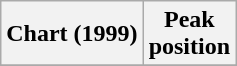<table class="wikitable plainrowheaders sortable" style="text-align:center;">
<tr>
<th scope="col">Chart (1999)</th>
<th scope="col">Peak<br>position</th>
</tr>
<tr>
</tr>
</table>
